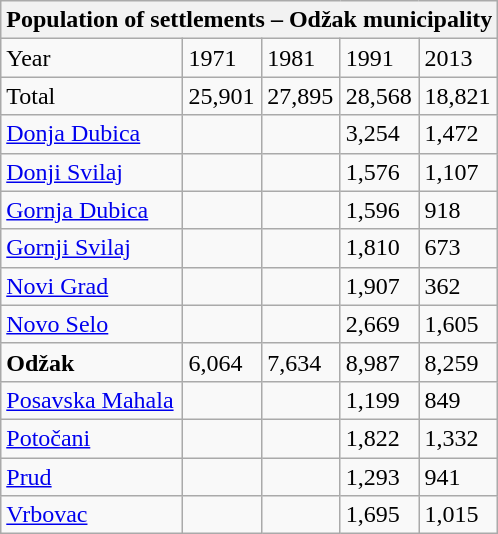<table class="wikitable">
<tr>
<th colspan="5">Population of settlements – Odžak municipality</th>
</tr>
<tr>
<td>Year</td>
<td>1971</td>
<td>1981</td>
<td>1991</td>
<td>2013</td>
</tr>
<tr>
<td>Total</td>
<td>25,901</td>
<td>27,895</td>
<td>28,568</td>
<td>18,821</td>
</tr>
<tr>
<td><a href='#'>Donja Dubica</a></td>
<td></td>
<td></td>
<td>3,254</td>
<td>1,472</td>
</tr>
<tr>
<td><a href='#'>Donji Svilaj</a></td>
<td></td>
<td></td>
<td>1,576</td>
<td>1,107</td>
</tr>
<tr>
<td><a href='#'>Gornja Dubica</a></td>
<td></td>
<td></td>
<td>1,596</td>
<td>918</td>
</tr>
<tr>
<td><a href='#'>Gornji Svilaj</a></td>
<td></td>
<td></td>
<td>1,810</td>
<td>673</td>
</tr>
<tr>
<td><a href='#'>Novi Grad</a></td>
<td></td>
<td></td>
<td>1,907</td>
<td>362</td>
</tr>
<tr>
<td><a href='#'>Novo Selo</a></td>
<td></td>
<td></td>
<td>2,669</td>
<td>1,605</td>
</tr>
<tr>
<td><strong>Odžak</strong></td>
<td>6,064</td>
<td>7,634</td>
<td>8,987</td>
<td>8,259</td>
</tr>
<tr>
<td><a href='#'>Posavska Mahala</a></td>
<td></td>
<td></td>
<td>1,199</td>
<td>849</td>
</tr>
<tr>
<td><a href='#'>Potočani</a></td>
<td></td>
<td></td>
<td>1,822</td>
<td>1,332</td>
</tr>
<tr>
<td><a href='#'>Prud</a></td>
<td></td>
<td></td>
<td>1,293</td>
<td>941</td>
</tr>
<tr>
<td><a href='#'>Vrbovac</a></td>
<td></td>
<td></td>
<td>1,695</td>
<td>1,015</td>
</tr>
</table>
